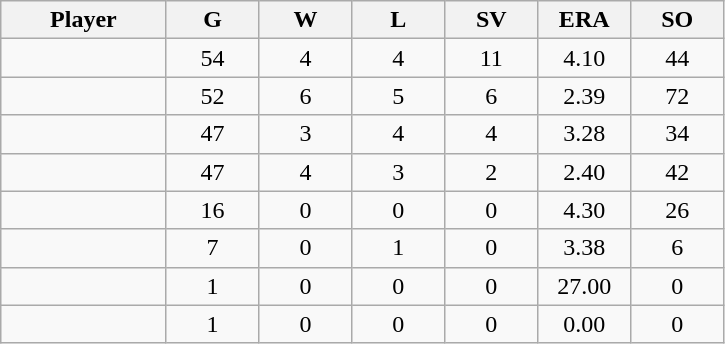<table class="wikitable sortable">
<tr>
<th bgcolor="#DDDDFF" width="16%">Player</th>
<th bgcolor="#DDDDFF" width="9%">G</th>
<th bgcolor="#DDDDFF" width="9%">W</th>
<th bgcolor="#DDDDFF" width="9%">L</th>
<th bgcolor="#DDDDFF" width="9%">SV</th>
<th bgcolor="#DDDDFF" width="9%">ERA</th>
<th bgcolor="#DDDDFF" width="9%">SO</th>
</tr>
<tr align="center">
<td></td>
<td>54</td>
<td>4</td>
<td>4</td>
<td>11</td>
<td>4.10</td>
<td>44</td>
</tr>
<tr align="center">
<td></td>
<td>52</td>
<td>6</td>
<td>5</td>
<td>6</td>
<td>2.39</td>
<td>72</td>
</tr>
<tr align="center">
<td></td>
<td>47</td>
<td>3</td>
<td>4</td>
<td>4</td>
<td>3.28</td>
<td>34</td>
</tr>
<tr align="center">
<td></td>
<td>47</td>
<td>4</td>
<td>3</td>
<td>2</td>
<td>2.40</td>
<td>42</td>
</tr>
<tr align="center">
<td></td>
<td>16</td>
<td>0</td>
<td>0</td>
<td>0</td>
<td>4.30</td>
<td>26</td>
</tr>
<tr align="center">
<td></td>
<td>7</td>
<td>0</td>
<td>1</td>
<td>0</td>
<td>3.38</td>
<td>6</td>
</tr>
<tr align="center">
<td></td>
<td>1</td>
<td>0</td>
<td>0</td>
<td>0</td>
<td>27.00</td>
<td>0</td>
</tr>
<tr align="center">
<td></td>
<td>1</td>
<td>0</td>
<td>0</td>
<td>0</td>
<td>0.00</td>
<td>0</td>
</tr>
</table>
